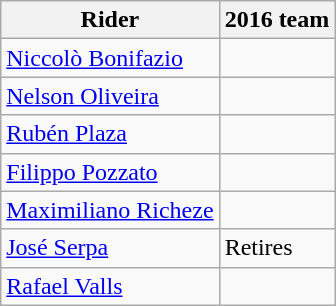<table class="wikitable">
<tr>
<th>Rider</th>
<th>2016 team</th>
</tr>
<tr>
<td><a href='#'>Niccolò Bonifazio</a></td>
<td></td>
</tr>
<tr>
<td><a href='#'>Nelson Oliveira</a></td>
<td></td>
</tr>
<tr>
<td><a href='#'>Rubén Plaza</a></td>
<td></td>
</tr>
<tr>
<td><a href='#'>Filippo Pozzato</a></td>
<td></td>
</tr>
<tr>
<td><a href='#'>Maximiliano Richeze</a></td>
<td></td>
</tr>
<tr>
<td><a href='#'>José Serpa</a></td>
<td>Retires</td>
</tr>
<tr>
<td><a href='#'>Rafael Valls</a></td>
<td></td>
</tr>
</table>
